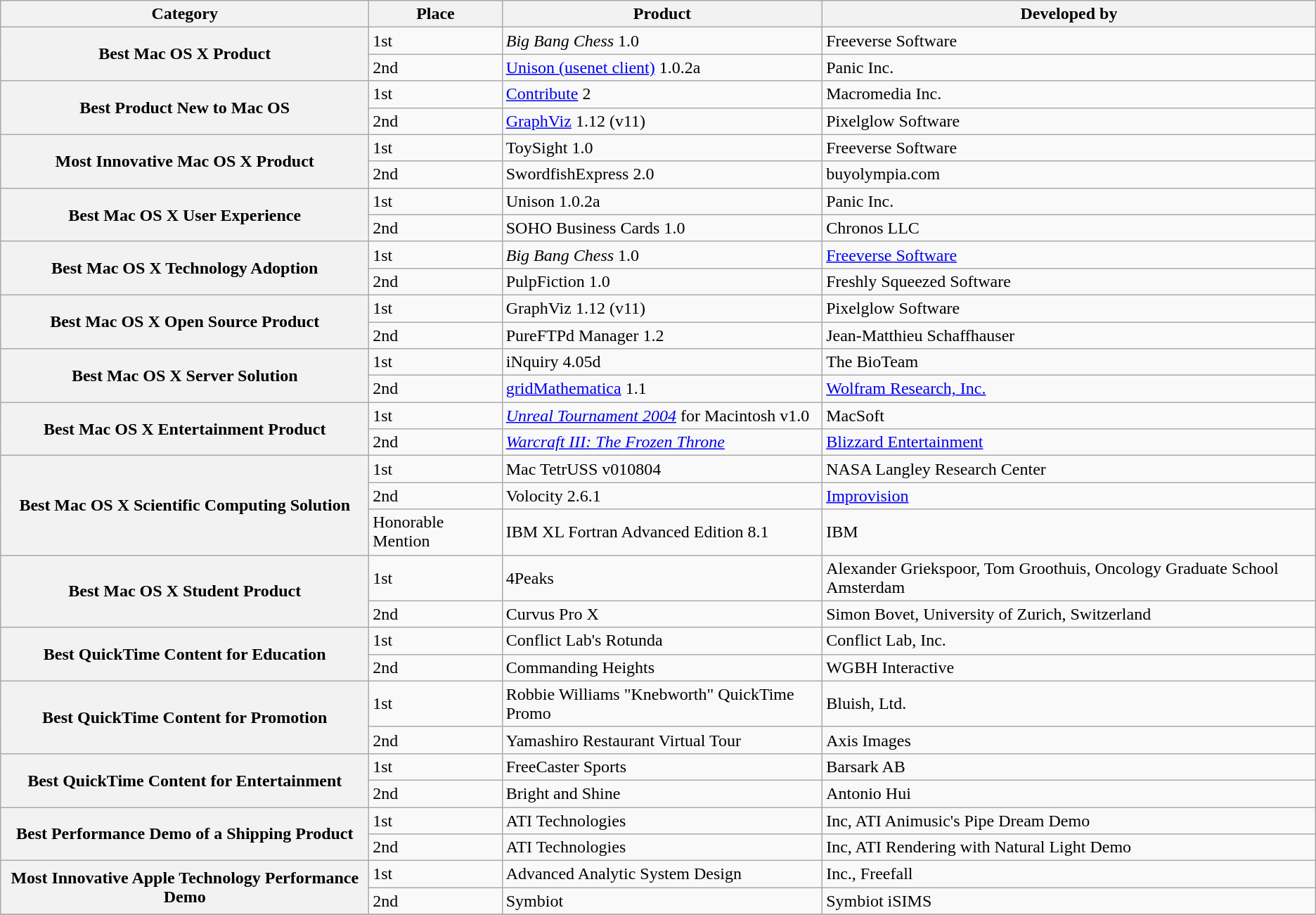<table class="wikitable">
<tr>
<th>Category</th>
<th>Place</th>
<th>Product</th>
<th>Developed by</th>
</tr>
<tr>
<th rowspan="2">Best Mac OS X Product</th>
<td>1st</td>
<td><em>Big Bang Chess</em> 1.0</td>
<td>Freeverse Software</td>
</tr>
<tr>
<td>2nd</td>
<td><a href='#'>Unison (usenet client)</a> 1.0.2a</td>
<td>Panic Inc.</td>
</tr>
<tr>
<th rowspan="2">Best Product New to Mac OS</th>
<td>1st</td>
<td><a href='#'>Contribute</a> 2</td>
<td>Macromedia Inc.</td>
</tr>
<tr>
<td>2nd</td>
<td><a href='#'>GraphViz</a> 1.12 (v11)</td>
<td>Pixelglow Software</td>
</tr>
<tr>
<th rowspan="2">Most Innovative Mac OS X Product</th>
<td>1st</td>
<td>ToySight 1.0</td>
<td>Freeverse Software</td>
</tr>
<tr>
<td>2nd</td>
<td>SwordfishExpress 2.0</td>
<td>buyolympia.com</td>
</tr>
<tr>
<th rowspan="2">Best Mac OS X User Experience</th>
<td>1st</td>
<td>Unison 1.0.2a</td>
<td>Panic Inc.</td>
</tr>
<tr>
<td>2nd</td>
<td>SOHO Business Cards 1.0</td>
<td>Chronos LLC</td>
</tr>
<tr>
<th rowspan="2">Best Mac OS X Technology Adoption</th>
<td>1st</td>
<td><em>Big Bang Chess</em> 1.0</td>
<td><a href='#'>Freeverse Software</a></td>
</tr>
<tr>
<td>2nd</td>
<td>PulpFiction 1.0</td>
<td>Freshly Squeezed Software</td>
</tr>
<tr>
<th rowspan="2">Best Mac OS X Open Source Product</th>
<td>1st</td>
<td>GraphViz 1.12 (v11)</td>
<td>Pixelglow Software</td>
</tr>
<tr>
<td>2nd</td>
<td>PureFTPd Manager 1.2</td>
<td>Jean-Matthieu Schaffhauser</td>
</tr>
<tr>
<th rowspan="2">Best Mac OS X Server Solution</th>
<td>1st</td>
<td>iNquiry 4.05d</td>
<td>The BioTeam</td>
</tr>
<tr>
<td>2nd</td>
<td><a href='#'>gridMathematica</a> 1.1</td>
<td><a href='#'>Wolfram Research, Inc.</a></td>
</tr>
<tr>
<th rowspan="2">Best Mac OS X Entertainment Product</th>
<td>1st</td>
<td><em><a href='#'>Unreal Tournament 2004</a></em> for Macintosh v1.0</td>
<td>MacSoft</td>
</tr>
<tr>
<td>2nd</td>
<td><em><a href='#'>Warcraft III: The Frozen Throne</a></em></td>
<td><a href='#'>Blizzard Entertainment</a></td>
</tr>
<tr>
<th rowspan="3">Best Mac OS X Scientific Computing Solution</th>
<td>1st</td>
<td>Mac TetrUSS v010804</td>
<td>NASA Langley Research Center</td>
</tr>
<tr>
<td>2nd</td>
<td>Volocity 2.6.1</td>
<td><a href='#'>Improvision</a></td>
</tr>
<tr>
<td>Honorable Mention</td>
<td>IBM XL Fortran Advanced Edition 8.1</td>
<td>IBM</td>
</tr>
<tr>
<th rowspan="2">Best Mac OS X Student Product</th>
<td>1st</td>
<td>4Peaks</td>
<td>Alexander Griekspoor, Tom Groothuis, Oncology Graduate School Amsterdam</td>
</tr>
<tr>
<td>2nd</td>
<td>Curvus Pro X</td>
<td>Simon Bovet, University of Zurich, Switzerland</td>
</tr>
<tr>
<th rowspan="2">Best QuickTime Content for Education</th>
<td>1st</td>
<td>Conflict Lab's Rotunda</td>
<td>Conflict Lab, Inc.</td>
</tr>
<tr>
<td>2nd</td>
<td>Commanding Heights</td>
<td>WGBH Interactive</td>
</tr>
<tr>
<th rowspan="2">Best QuickTime Content for Promotion</th>
<td>1st</td>
<td>Robbie Williams "Knebworth" QuickTime Promo</td>
<td>Bluish, Ltd.</td>
</tr>
<tr>
<td>2nd</td>
<td>Yamashiro Restaurant Virtual Tour</td>
<td>Axis Images</td>
</tr>
<tr>
<th rowspan="2">Best QuickTime Content for Entertainment</th>
<td>1st</td>
<td>FreeCaster Sports</td>
<td>Barsark AB</td>
</tr>
<tr>
<td>2nd</td>
<td>Bright and Shine</td>
<td>Antonio Hui</td>
</tr>
<tr>
<th rowspan="2">Best Performance Demo of a Shipping Product</th>
<td>1st</td>
<td>ATI Technologies</td>
<td>Inc, ATI Animusic's Pipe Dream Demo</td>
</tr>
<tr>
<td>2nd</td>
<td>ATI Technologies</td>
<td>Inc, ATI Rendering with Natural Light Demo</td>
</tr>
<tr>
<th rowspan="2">Most Innovative Apple Technology Performance Demo</th>
<td>1st</td>
<td>Advanced Analytic System Design</td>
<td>Inc., Freefall</td>
</tr>
<tr>
<td>2nd</td>
<td>Symbiot</td>
<td>Symbiot iSIMS</td>
</tr>
<tr>
</tr>
</table>
